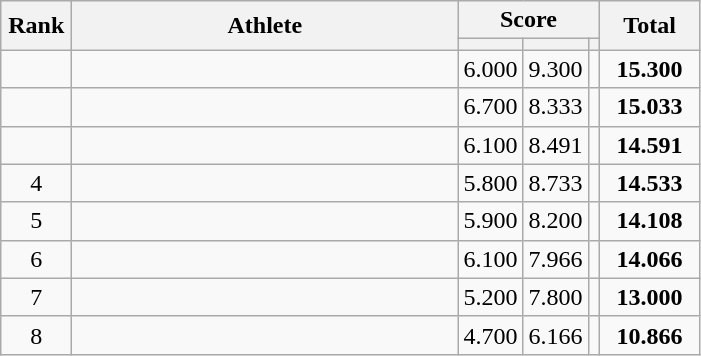<table class=wikitable style="text-align:center">
<tr>
<th width="40" rowspan="2">Rank</th>
<th width="250" rowspan="2">Athlete</th>
<th width="60" colspan="3">Score</th>
<th width="60" rowspan="2">Total</th>
</tr>
<tr>
<th></th>
<th></th>
<th></th>
</tr>
<tr>
<td></td>
<td align="left"></td>
<td>6.000</td>
<td>9.300</td>
<td></td>
<td><strong>15.300</strong></td>
</tr>
<tr>
<td></td>
<td align="left"></td>
<td>6.700</td>
<td>8.333</td>
<td></td>
<td><strong>15.033</strong></td>
</tr>
<tr>
<td></td>
<td align="left"></td>
<td>6.100</td>
<td>8.491</td>
<td></td>
<td><strong>14.591</strong></td>
</tr>
<tr>
<td>4</td>
<td align="left"></td>
<td>5.800</td>
<td>8.733</td>
<td></td>
<td><strong>14.533</strong></td>
</tr>
<tr>
<td>5</td>
<td align="left"></td>
<td>5.900</td>
<td>8.200</td>
<td></td>
<td><strong>14.108</strong></td>
</tr>
<tr>
<td>6</td>
<td align="left"></td>
<td>6.100</td>
<td>7.966</td>
<td></td>
<td><strong>14.066</strong></td>
</tr>
<tr>
<td>7</td>
<td align="left"></td>
<td>5.200</td>
<td>7.800</td>
<td></td>
<td><strong>13.000</strong></td>
</tr>
<tr>
<td>8</td>
<td align="left"></td>
<td>4.700</td>
<td>6.166</td>
<td></td>
<td><strong>10.866</strong></td>
</tr>
</table>
